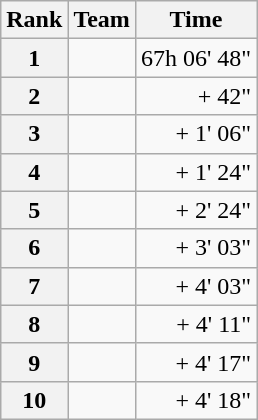<table class="wikitable">
<tr>
<th scope="col">Rank</th>
<th scope="col">Team</th>
<th scope="col">Time</th>
</tr>
<tr>
<th scope="row">1</th>
<td> </td>
<td align="right">67h 06' 48"</td>
</tr>
<tr>
<th scope="row">2</th>
<td> </td>
<td align="right">+ 42"</td>
</tr>
<tr>
<th scope="row">3</th>
<td> </td>
<td align="right">+ 1' 06"</td>
</tr>
<tr>
<th scope="row">4</th>
<td> </td>
<td align="right">+ 1' 24"</td>
</tr>
<tr>
<th scope="row">5</th>
<td> </td>
<td align="right">+ 2' 24"</td>
</tr>
<tr>
<th scope="row">6</th>
<td> </td>
<td align="right">+ 3' 03"</td>
</tr>
<tr>
<th scope="row">7</th>
<td> </td>
<td align="right">+ 4' 03"</td>
</tr>
<tr>
<th scope="row">8</th>
<td> </td>
<td align="right">+ 4' 11"</td>
</tr>
<tr>
<th scope="row">9</th>
<td> </td>
<td align="right">+ 4' 17"</td>
</tr>
<tr>
<th scope="row">10</th>
<td> </td>
<td align="right">+ 4' 18"</td>
</tr>
</table>
